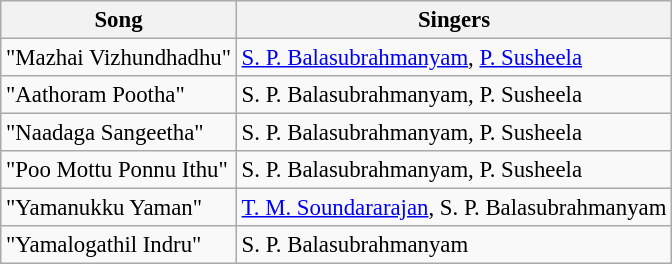<table class="wikitable" style="font-size:95%;">
<tr>
<th>Song</th>
<th>Singers</th>
</tr>
<tr>
<td>"Mazhai Vizhundhadhu"</td>
<td><a href='#'>S. P. Balasubrahmanyam</a>, <a href='#'>P. Susheela</a></td>
</tr>
<tr>
<td>"Aathoram Pootha"</td>
<td>S. P. Balasubrahmanyam, P. Susheela</td>
</tr>
<tr>
<td>"Naadaga Sangeetha"</td>
<td>S. P. Balasubrahmanyam, P. Susheela</td>
</tr>
<tr>
<td>"Poo Mottu Ponnu Ithu"</td>
<td>S. P. Balasubrahmanyam, P. Susheela</td>
</tr>
<tr>
<td>"Yamanukku Yaman"</td>
<td><a href='#'>T. M. Soundararajan</a>, S. P. Balasubrahmanyam</td>
</tr>
<tr>
<td>"Yamalogathil Indru"</td>
<td>S. P. Balasubrahmanyam</td>
</tr>
</table>
